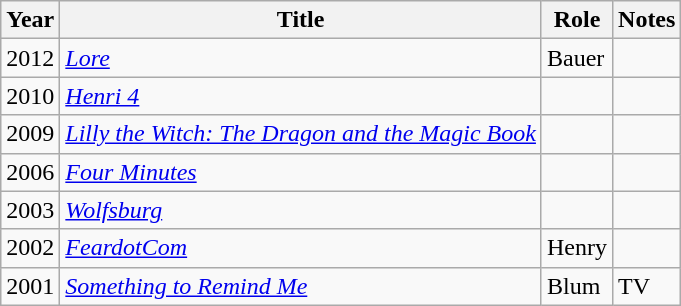<table class="wikitable sortable">
<tr>
<th>Year</th>
<th>Title</th>
<th>Role</th>
<th class="unsortable">Notes</th>
</tr>
<tr>
<td>2012</td>
<td><em><a href='#'>Lore</a></em></td>
<td>Bauer</td>
<td></td>
</tr>
<tr>
<td>2010</td>
<td><em><a href='#'>Henri 4</a></em></td>
<td></td>
<td></td>
</tr>
<tr>
<td>2009</td>
<td><em><a href='#'>Lilly the Witch: The Dragon and the Magic Book</a></em></td>
<td></td>
<td></td>
</tr>
<tr>
<td>2006</td>
<td><em><a href='#'>Four Minutes</a></em></td>
<td></td>
<td></td>
</tr>
<tr>
<td>2003</td>
<td><em><a href='#'>Wolfsburg</a></em></td>
<td></td>
<td></td>
</tr>
<tr>
<td>2002</td>
<td><em><a href='#'>FeardotCom</a></em></td>
<td>Henry</td>
<td></td>
</tr>
<tr>
<td>2001</td>
<td><em><a href='#'>Something to Remind Me</a></em></td>
<td>Blum</td>
<td>TV</td>
</tr>
</table>
